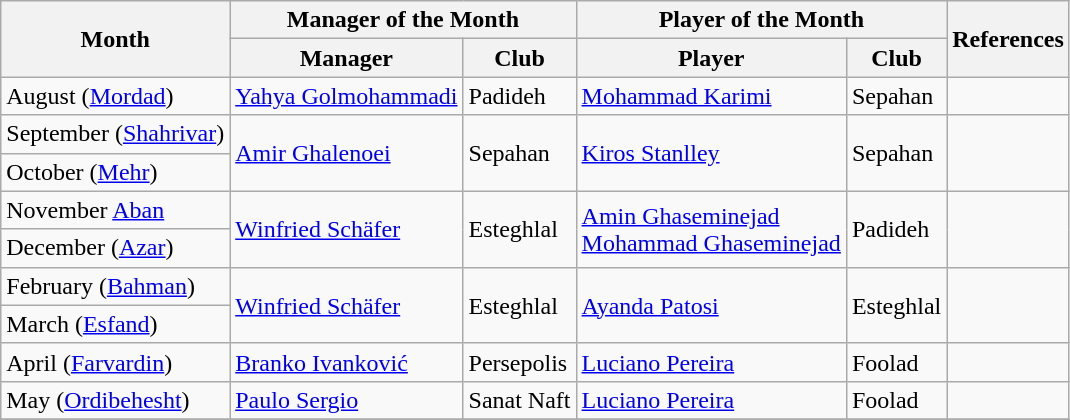<table class="wikitable">
<tr>
<th rowspan="2">Month</th>
<th colspan="2">Manager of the Month</th>
<th colspan="2">Player of the Month</th>
<th rowspan="2">References</th>
</tr>
<tr>
<th>Manager</th>
<th>Club</th>
<th>Player</th>
<th>Club</th>
</tr>
<tr>
<td>August (<a href='#'>Mordad</a>)</td>
<td> <a href='#'>Yahya Golmohammadi</a></td>
<td>Padideh</td>
<td> <a href='#'>Mohammad Karimi</a></td>
<td>Sepahan</td>
<td align=center></td>
</tr>
<tr>
<td>September (<a href='#'>Shahrivar</a>)</td>
<td rowspan="2"> <a href='#'>Amir Ghalenoei</a></td>
<td rowspan="2">Sepahan</td>
<td rowspan="2"> <a href='#'>Kiros Stanlley</a></td>
<td rowspan="2">Sepahan</td>
<td rowspan="2" align=center></td>
</tr>
<tr>
<td>October (<a href='#'>Mehr</a>)</td>
</tr>
<tr>
<td>November <a href='#'>Aban</a></td>
<td rowspan="2"> <a href='#'>Winfried Schäfer</a></td>
<td rowspan="2">Esteghlal</td>
<td rowspan="2"> <a href='#'>Amin Ghaseminejad</a><br> <a href='#'>Mohammad Ghaseminejad</a></td>
<td rowspan="2">Padideh</td>
<td rowspan="2"></td>
</tr>
<tr>
<td>December (<a href='#'>Azar</a>)</td>
</tr>
<tr>
<td>February (<a href='#'>Bahman</a>)</td>
<td rowspan="2"> <a href='#'>Winfried Schäfer</a></td>
<td rowspan="2">Esteghlal</td>
<td rowspan="2"> <a href='#'>Ayanda Patosi</a></td>
<td rowspan="2">Esteghlal</td>
<td rowspan="2"></td>
</tr>
<tr>
<td>March (<a href='#'>Esfand</a>)</td>
</tr>
<tr>
<td>April (<a href='#'>Farvardin</a>)</td>
<td rowspan="1"> <a href='#'>Branko Ivanković</a></td>
<td rowspan="1">Persepolis</td>
<td rowspan="1"> <a href='#'>Luciano Pereira</a></td>
<td rowspan="1">Foolad</td>
<td rowspan="1"></td>
</tr>
<tr>
<td>May (<a href='#'>Ordibehesht</a>)</td>
<td rowspan="1"> <a href='#'>Paulo Sergio</a></td>
<td rowspan="1">Sanat Naft</td>
<td rowspan="1"> <a href='#'>Luciano Pereira</a></td>
<td rowspan="1">Foolad</td>
<td rowspan="1"></td>
</tr>
<tr>
</tr>
</table>
